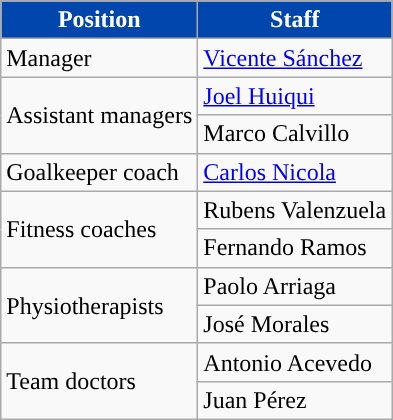<table class="wikitable">
<tr>
<th style="background-color:#0046AD;color:#FFFFFF;">Position</th>
<th style="background-color:#0046AD;color:#FFFFFF;">Staff</th>
</tr>
<tr>
<td>Manager</td>
<td> <a href='#'>Vicente Sánchez</a></td>
</tr>
<tr>
<td rowspan="2">Assistant managers</td>
<td> <a href='#'>Joel Huiqui</a></td>
</tr>
<tr>
<td> Marco Calvillo</td>
</tr>
<tr>
<td>Goalkeeper coach</td>
<td> <a href='#'>Carlos Nicola</a></td>
</tr>
<tr>
<td rowspan="2">Fitness coaches</td>
<td> Rubens Valenzuela</td>
</tr>
<tr>
<td> Fernando Ramos</td>
</tr>
<tr>
<td rowspan="2">Physiotherapists</td>
<td> Paolo Arriaga</td>
</tr>
<tr>
<td> José Morales</td>
</tr>
<tr>
<td rowspan="2">Team doctors</td>
<td> Antonio Acevedo</td>
</tr>
<tr>
<td> Juan Pérez</td>
</tr>
</table>
